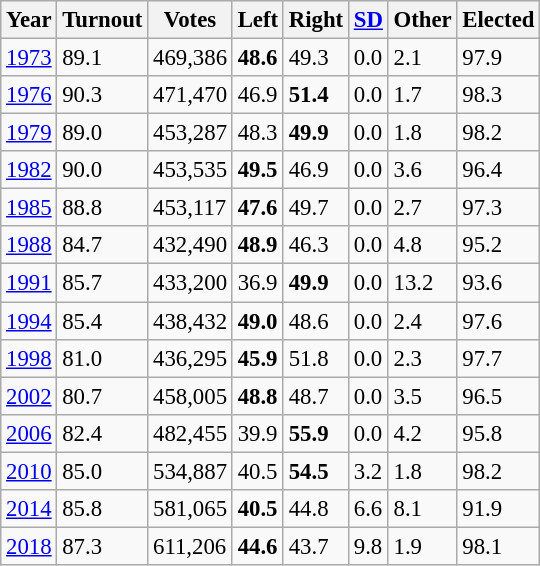<table class="wikitable sortable" style="font-size: 95%;">
<tr>
<th>Year</th>
<th>Turnout</th>
<th>Votes</th>
<th>Left</th>
<th>Right</th>
<th><a href='#'>SD</a></th>
<th>Other</th>
<th>Elected</th>
</tr>
<tr>
<td><a href='#'>1973</a></td>
<td>89.1</td>
<td>469,386</td>
<td><strong>48.6</strong></td>
<td>49.3</td>
<td>0.0</td>
<td>2.1</td>
<td>97.9</td>
</tr>
<tr>
<td><a href='#'>1976</a></td>
<td>90.3</td>
<td>471,470</td>
<td>46.9</td>
<td><strong>51.4</strong></td>
<td>0.0</td>
<td>1.7</td>
<td>98.3</td>
</tr>
<tr>
<td><a href='#'>1979</a></td>
<td>89.0</td>
<td>453,287</td>
<td>48.3</td>
<td><strong>49.9</strong></td>
<td>0.0</td>
<td>1.8</td>
<td>98.2</td>
</tr>
<tr>
<td><a href='#'>1982</a></td>
<td>90.0</td>
<td>453,535</td>
<td><strong>49.5</strong></td>
<td>46.9</td>
<td>0.0</td>
<td>3.6</td>
<td>96.4</td>
</tr>
<tr>
<td><a href='#'>1985</a></td>
<td>88.8</td>
<td>453,117</td>
<td><strong>47.6</strong></td>
<td>49.7</td>
<td>0.0</td>
<td>2.7</td>
<td>97.3</td>
</tr>
<tr>
<td><a href='#'>1988</a></td>
<td>84.7</td>
<td>432,490</td>
<td><strong>48.9</strong></td>
<td>46.3</td>
<td>0.0</td>
<td>4.8</td>
<td>95.2</td>
</tr>
<tr>
<td><a href='#'>1991</a></td>
<td>85.7</td>
<td>433,200</td>
<td>36.9</td>
<td><strong>49.9</strong></td>
<td>0.0</td>
<td>13.2</td>
<td>93.6</td>
</tr>
<tr>
<td><a href='#'>1994</a></td>
<td>85.4</td>
<td>438,432</td>
<td><strong>49.0</strong></td>
<td>48.6</td>
<td>0.0</td>
<td>2.4</td>
<td>97.6</td>
</tr>
<tr>
<td><a href='#'>1998</a></td>
<td>81.0</td>
<td>436,295</td>
<td><strong>45.9</strong></td>
<td>51.8</td>
<td>0.0</td>
<td>2.3</td>
<td>97.7</td>
</tr>
<tr>
<td><a href='#'>2002</a></td>
<td>80.7</td>
<td>458,005</td>
<td><strong>48.8</strong></td>
<td>48.7</td>
<td>0.0</td>
<td>3.5</td>
<td>96.5</td>
</tr>
<tr>
<td><a href='#'>2006</a></td>
<td>82.4</td>
<td>482,455</td>
<td>39.9</td>
<td><strong>55.9</strong></td>
<td>0.0</td>
<td>4.2</td>
<td>95.8</td>
</tr>
<tr>
<td><a href='#'>2010</a></td>
<td>85.0</td>
<td>534,887</td>
<td>40.5</td>
<td><strong>54.5</strong></td>
<td>3.2</td>
<td>1.8</td>
<td>98.2</td>
</tr>
<tr>
<td><a href='#'>2014</a></td>
<td>85.8</td>
<td>581,065</td>
<td><strong>40.5</strong></td>
<td>44.8</td>
<td>6.6</td>
<td>8.1</td>
<td>91.9</td>
</tr>
<tr>
<td><a href='#'>2018</a></td>
<td>87.3</td>
<td>611,206</td>
<td><strong>44.6</strong></td>
<td>43.7</td>
<td>9.8</td>
<td>1.9</td>
<td>98.1</td>
</tr>
</table>
